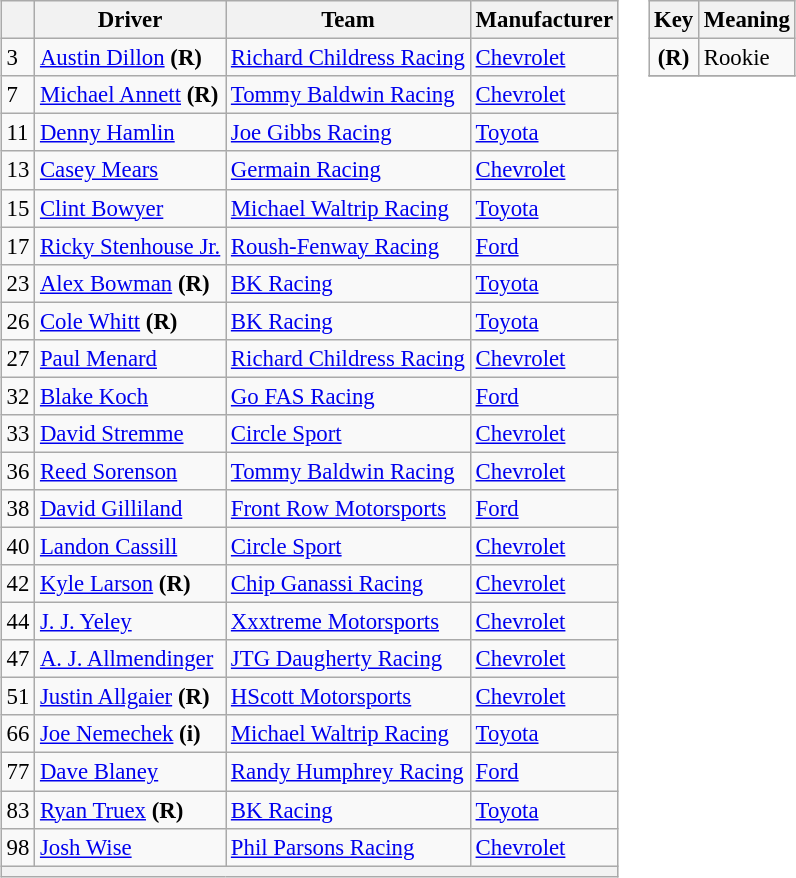<table>
<tr>
<td><br><table class="wikitable" style="font-size:95%">
<tr>
<th></th>
<th>Driver</th>
<th>Team</th>
<th>Manufacturer</th>
</tr>
<tr>
<td>3</td>
<td><a href='#'>Austin Dillon</a> <strong>(R)</strong></td>
<td><a href='#'>Richard Childress Racing</a></td>
<td><a href='#'>Chevrolet</a></td>
</tr>
<tr>
<td>7</td>
<td><a href='#'>Michael Annett</a> <strong>(R)</strong></td>
<td><a href='#'>Tommy Baldwin Racing</a></td>
<td><a href='#'>Chevrolet</a></td>
</tr>
<tr>
<td>11</td>
<td><a href='#'>Denny Hamlin</a></td>
<td><a href='#'>Joe Gibbs Racing</a></td>
<td><a href='#'>Toyota</a></td>
</tr>
<tr>
<td>13</td>
<td><a href='#'>Casey Mears</a></td>
<td><a href='#'>Germain Racing</a></td>
<td><a href='#'>Chevrolet</a></td>
</tr>
<tr>
<td>15</td>
<td><a href='#'>Clint Bowyer</a></td>
<td><a href='#'>Michael Waltrip Racing</a></td>
<td><a href='#'>Toyota</a></td>
</tr>
<tr>
<td>17</td>
<td><a href='#'>Ricky Stenhouse Jr.</a></td>
<td><a href='#'>Roush-Fenway Racing</a></td>
<td><a href='#'>Ford</a></td>
</tr>
<tr>
<td>23</td>
<td><a href='#'>Alex Bowman</a> <strong>(R)</strong></td>
<td><a href='#'>BK Racing</a></td>
<td><a href='#'>Toyota</a></td>
</tr>
<tr>
<td>26</td>
<td><a href='#'>Cole Whitt</a> <strong>(R)</strong></td>
<td><a href='#'>BK Racing</a></td>
<td><a href='#'>Toyota</a></td>
</tr>
<tr>
<td>27</td>
<td><a href='#'>Paul Menard</a></td>
<td><a href='#'>Richard Childress Racing</a></td>
<td><a href='#'>Chevrolet</a></td>
</tr>
<tr>
<td>32</td>
<td><a href='#'>Blake Koch</a></td>
<td><a href='#'>Go FAS Racing</a></td>
<td><a href='#'>Ford</a></td>
</tr>
<tr>
<td>33</td>
<td><a href='#'>David Stremme</a></td>
<td><a href='#'>Circle Sport</a></td>
<td><a href='#'>Chevrolet</a></td>
</tr>
<tr>
<td>36</td>
<td><a href='#'>Reed Sorenson</a></td>
<td><a href='#'>Tommy Baldwin Racing</a></td>
<td><a href='#'>Chevrolet</a></td>
</tr>
<tr>
<td>38</td>
<td><a href='#'>David Gilliland</a></td>
<td><a href='#'>Front Row Motorsports</a></td>
<td><a href='#'>Ford</a></td>
</tr>
<tr>
<td>40</td>
<td><a href='#'>Landon Cassill</a></td>
<td><a href='#'>Circle Sport</a></td>
<td><a href='#'>Chevrolet</a></td>
</tr>
<tr>
<td>42</td>
<td><a href='#'>Kyle Larson</a> <strong>(R)</strong></td>
<td><a href='#'>Chip Ganassi Racing</a></td>
<td><a href='#'>Chevrolet</a></td>
</tr>
<tr>
<td>44</td>
<td><a href='#'>J. J. Yeley</a></td>
<td><a href='#'>Xxxtreme Motorsports</a></td>
<td><a href='#'>Chevrolet</a></td>
</tr>
<tr>
<td>47</td>
<td><a href='#'>A. J. Allmendinger</a></td>
<td><a href='#'>JTG Daugherty Racing</a></td>
<td><a href='#'>Chevrolet</a></td>
</tr>
<tr>
<td>51</td>
<td><a href='#'>Justin Allgaier</a> <strong>(R)</strong></td>
<td><a href='#'>HScott Motorsports</a></td>
<td><a href='#'>Chevrolet</a></td>
</tr>
<tr>
<td>66</td>
<td><a href='#'>Joe Nemechek</a> <strong>(i)</strong></td>
<td><a href='#'>Michael Waltrip Racing</a></td>
<td><a href='#'>Toyota</a></td>
</tr>
<tr>
<td>77</td>
<td><a href='#'>Dave Blaney</a></td>
<td><a href='#'>Randy Humphrey Racing</a></td>
<td><a href='#'>Ford</a></td>
</tr>
<tr>
<td>83</td>
<td><a href='#'>Ryan Truex</a> <strong>(R)</strong></td>
<td><a href='#'>BK Racing</a></td>
<td><a href='#'>Toyota</a></td>
</tr>
<tr>
<td>98</td>
<td><a href='#'>Josh Wise</a></td>
<td><a href='#'>Phil Parsons Racing</a></td>
<td><a href='#'>Chevrolet</a></td>
</tr>
<tr>
<th colspan="4"></th>
</tr>
</table>
</td>
<td valign="top"><br><table align="right" class="wikitable" style="font-size: 95%;">
<tr>
<th>Key</th>
<th>Meaning</th>
</tr>
<tr>
<td align="center"><strong>(R)</strong></td>
<td>Rookie</td>
</tr>
<tr>
</tr>
</table>
</td>
</tr>
</table>
